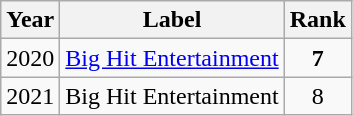<table class="wikitable sortable" style="text-align:center">
<tr>
<th>Year</th>
<th>Label</th>
<th>Rank</th>
</tr>
<tr>
<td>2020</td>
<td><a href='#'>Big Hit Entertainment</a></td>
<td><span><strong>7</strong></span></td>
</tr>
<tr>
<td>2021</td>
<td>Big Hit Entertainment</td>
<td>8</td>
</tr>
</table>
